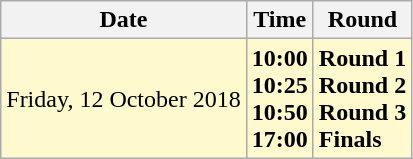<table class="wikitable">
<tr>
<th>Date</th>
<th>Time</th>
<th>Round</th>
</tr>
<tr>
<td style=background:lemonchiffon>Friday, 12 October 2018</td>
<td style=background:lemonchiffon align=right><strong>10:00<br>10:25<br>10:50<br>17:00</strong></td>
<td style=background:lemonchiffon><strong>Round 1<br>Round 2<br>Round 3<br>Finals</strong></td>
</tr>
</table>
